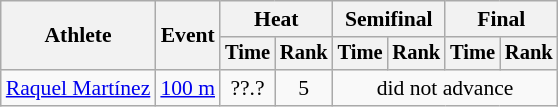<table class="wikitable" style="font-size:90%;">
<tr>
<th rowspan="2">Athlete</th>
<th rowspan="2">Event</th>
<th colspan="2">Heat</th>
<th colspan="2">Semifinal</th>
<th colspan="2">Final</th>
</tr>
<tr style="font-size:95%">
<th>Time</th>
<th>Rank</th>
<th>Time</th>
<th>Rank</th>
<th>Time</th>
<th>Rank</th>
</tr>
<tr align=center>
<td align=left><a href='#'>Raquel Martínez</a></td>
<td align=left><a href='#'>100 m</a></td>
<td>??.?</td>
<td>5</td>
<td colspan=4>did not advance</td>
</tr>
</table>
